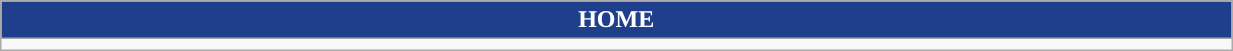<table class="wikitable collapsible collapsed" style="width:65%">
<tr>
<th colspan=6 ! style="color:white; background:#1f3f8c;">HOME</th>
</tr>
<tr>
<td></td>
</tr>
</table>
